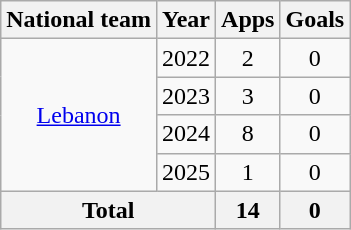<table class="wikitable" style="text-align:center">
<tr>
<th>National team</th>
<th>Year</th>
<th>Apps</th>
<th>Goals</th>
</tr>
<tr>
<td rowspan="4"><a href='#'>Lebanon</a></td>
<td>2022</td>
<td>2</td>
<td>0</td>
</tr>
<tr>
<td>2023</td>
<td>3</td>
<td>0</td>
</tr>
<tr>
<td>2024</td>
<td>8</td>
<td>0</td>
</tr>
<tr>
<td>2025</td>
<td>1</td>
<td>0</td>
</tr>
<tr>
<th colspan="2">Total</th>
<th>14</th>
<th>0</th>
</tr>
</table>
